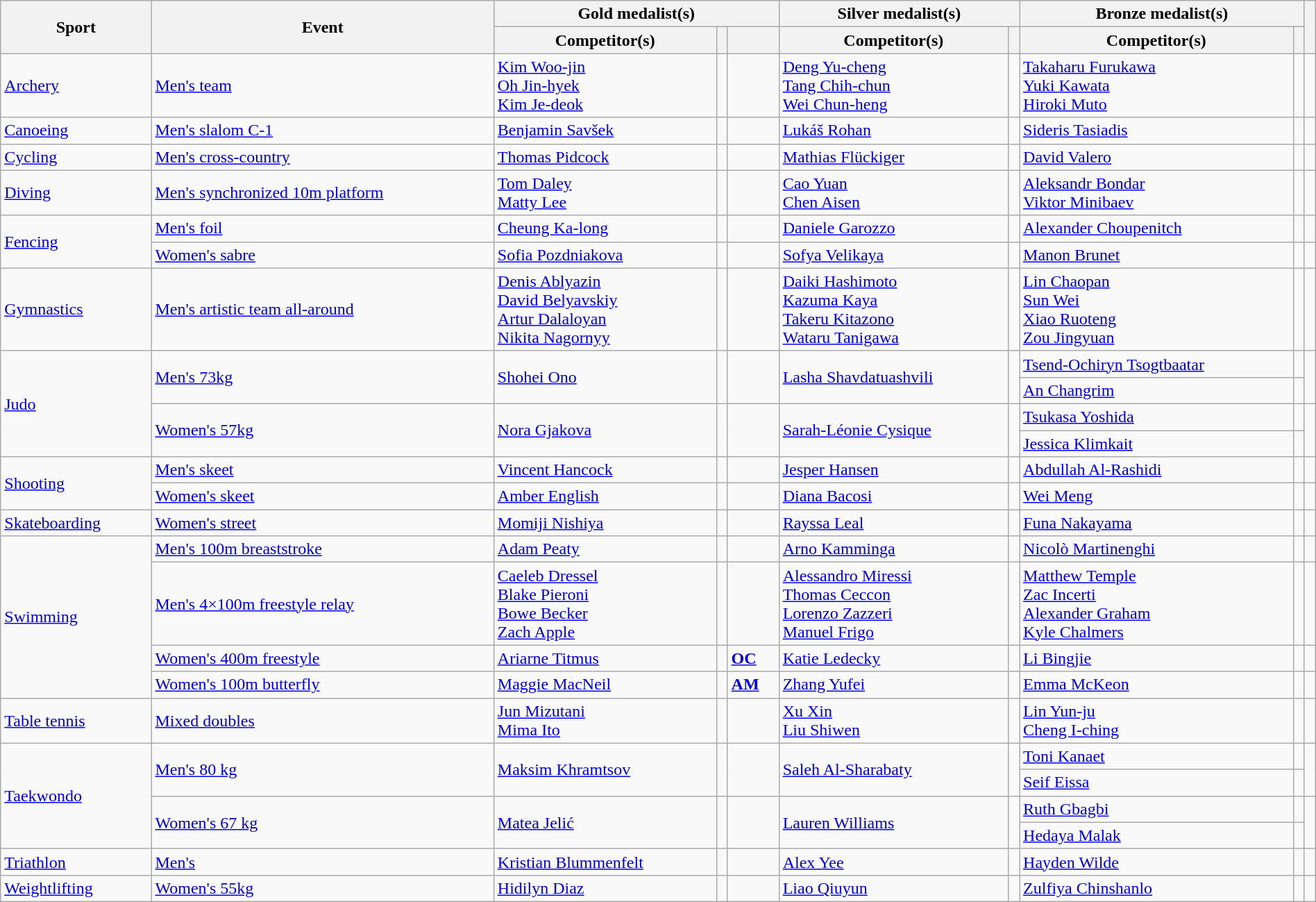<table class="wikitable" style="width:100%;">
<tr>
<th rowspan="2">Sport</th>
<th rowspan="2">Event</th>
<th colspan="3">Gold medalist(s)</th>
<th colspan="2">Silver medalist(s)</th>
<th colspan="2">Bronze medalist(s)</th>
<th rowspan="2"></th>
</tr>
<tr>
<th>Competitor(s)</th>
<th></th>
<th></th>
<th>Competitor(s)</th>
<th></th>
<th>Competitor(s)</th>
<th></th>
</tr>
<tr>
<td><a href='#'>Archery</a></td>
<td><a href='#'>Men's team</a></td>
<td><a href='#'>Kim Woo-jin</a><br><a href='#'>Oh Jin-hyek</a><br><a href='#'>Kim Je-deok</a></td>
<td></td>
<td></td>
<td><a href='#'>Deng Yu-cheng</a><br><a href='#'>Tang Chih-chun</a><br><a href='#'>Wei Chun-heng</a></td>
<td></td>
<td><a href='#'>Takaharu Furukawa</a><br><a href='#'>Yuki Kawata</a><br><a href='#'>Hiroki Muto</a></td>
<td></td>
<td></td>
</tr>
<tr>
<td><a href='#'>Canoeing</a></td>
<td><a href='#'>Men's slalom C-1</a></td>
<td><a href='#'>Benjamin Savšek</a></td>
<td></td>
<td></td>
<td><a href='#'>Lukáš Rohan</a></td>
<td></td>
<td><a href='#'>Sideris Tasiadis</a></td>
<td></td>
<td></td>
</tr>
<tr>
<td><a href='#'>Cycling</a></td>
<td><a href='#'>Men's cross-country</a></td>
<td><a href='#'>Thomas Pidcock</a></td>
<td></td>
<td></td>
<td><a href='#'>Mathias Flückiger</a></td>
<td></td>
<td><a href='#'>David Valero</a></td>
<td></td>
<td></td>
</tr>
<tr>
<td><a href='#'>Diving</a></td>
<td><a href='#'>Men's synchronized 10m platform</a></td>
<td><a href='#'>Tom Daley</a><br><a href='#'>Matty Lee</a></td>
<td></td>
<td></td>
<td><a href='#'>Cao Yuan</a><br><a href='#'>Chen Aisen</a></td>
<td></td>
<td><a href='#'>Aleksandr Bondar</a><br><a href='#'>Viktor Minibaev</a></td>
<td></td>
<td></td>
</tr>
<tr>
<td rowspan="2"><a href='#'>Fencing</a></td>
<td><a href='#'>Men's foil</a></td>
<td><a href='#'>Cheung Ka-long</a></td>
<td></td>
<td></td>
<td><a href='#'>Daniele Garozzo</a></td>
<td></td>
<td><a href='#'>Alexander Choupenitch</a></td>
<td></td>
<td></td>
</tr>
<tr>
<td><a href='#'>Women's sabre</a></td>
<td><a href='#'>Sofia Pozdniakova</a></td>
<td></td>
<td></td>
<td><a href='#'>Sofya Velikaya</a></td>
<td></td>
<td><a href='#'>Manon Brunet</a></td>
<td></td>
<td></td>
</tr>
<tr>
<td><a href='#'>Gymnastics</a></td>
<td><a href='#'>Men's artistic team all-around</a></td>
<td><a href='#'>Denis Ablyazin</a> <br> <a href='#'>David Belyavskiy</a> <br> <a href='#'>Artur Dalaloyan</a> <br> <a href='#'>Nikita Nagornyy</a></td>
<td></td>
<td></td>
<td><a href='#'>Daiki Hashimoto</a> <br> <a href='#'>Kazuma Kaya</a> <br> <a href='#'>Takeru Kitazono</a> <br> <a href='#'>Wataru Tanigawa</a></td>
<td></td>
<td><a href='#'>Lin Chaopan</a> <br> <a href='#'>Sun Wei</a> <br> <a href='#'>Xiao Ruoteng</a> <br> <a href='#'>Zou Jingyuan</a></td>
<td></td>
<td></td>
</tr>
<tr>
<td rowspan="4"><a href='#'>Judo</a></td>
<td rowspan="2"><a href='#'>Men's 73kg</a></td>
<td rowspan="2"><a href='#'>Shohei Ono</a></td>
<td rowspan="2"></td>
<td rowspan="2"></td>
<td rowspan="2"><a href='#'>Lasha Shavdatuashvili</a></td>
<td rowspan="2"></td>
<td><a href='#'>Tsend-Ochiryn Tsogtbaatar</a></td>
<td></td>
<td rowspan="2"></td>
</tr>
<tr>
<td><a href='#'>An Changrim</a></td>
<td></td>
</tr>
<tr>
<td rowspan="2"><a href='#'>Women's 57kg</a></td>
<td rowspan="2"><a href='#'>Nora Gjakova</a></td>
<td rowspan="2"></td>
<td rowspan="2"></td>
<td rowspan="2"><a href='#'>Sarah-Léonie Cysique</a></td>
<td rowspan="2"></td>
<td><a href='#'>Tsukasa Yoshida</a></td>
<td></td>
<td rowspan="2"></td>
</tr>
<tr>
<td><a href='#'>Jessica Klimkait</a></td>
<td></td>
</tr>
<tr>
<td rowspan="2"><a href='#'>Shooting</a></td>
<td><a href='#'>Men's skeet</a></td>
<td><a href='#'>Vincent Hancock</a></td>
<td></td>
<td></td>
<td><a href='#'>Jesper Hansen</a></td>
<td></td>
<td><a href='#'>Abdullah Al-Rashidi</a></td>
<td></td>
<td></td>
</tr>
<tr>
<td><a href='#'>Women's skeet</a></td>
<td><a href='#'>Amber English</a></td>
<td></td>
<td></td>
<td><a href='#'>Diana Bacosi</a></td>
<td></td>
<td><a href='#'>Wei Meng</a></td>
<td></td>
<td></td>
</tr>
<tr>
<td><a href='#'>Skateboarding</a></td>
<td><a href='#'>Women's street</a></td>
<td><a href='#'>Momiji Nishiya</a></td>
<td></td>
<td></td>
<td><a href='#'>Rayssa Leal</a></td>
<td></td>
<td><a href='#'>Funa Nakayama</a></td>
<td></td>
<td></td>
</tr>
<tr>
<td rowspan="4"><a href='#'>Swimming</a></td>
<td><a href='#'>Men's 100m breaststroke</a></td>
<td><a href='#'>Adam Peaty</a></td>
<td></td>
<td></td>
<td><a href='#'>Arno Kamminga</a></td>
<td></td>
<td><a href='#'>Nicolò Martinenghi</a></td>
<td></td>
<td></td>
</tr>
<tr>
<td><a href='#'>Men's 4×100m freestyle relay</a></td>
<td><a href='#'>Caeleb Dressel</a><br><a href='#'>Blake Pieroni</a><br><a href='#'>Bowe Becker</a><br><a href='#'>Zach Apple</a></td>
<td></td>
<td></td>
<td><a href='#'>Alessandro Miressi</a><br><a href='#'>Thomas Ceccon</a><br><a href='#'>Lorenzo Zazzeri</a><br><a href='#'>Manuel Frigo</a></td>
<td></td>
<td><a href='#'>Matthew Temple</a><br><a href='#'>Zac Incerti</a><br><a href='#'>Alexander Graham</a><br><a href='#'>Kyle Chalmers</a></td>
<td></td>
<td></td>
</tr>
<tr>
<td><a href='#'>Women's 400m freestyle</a></td>
<td><a href='#'>Ariarne Titmus</a></td>
<td></td>
<td><strong><a href='#'>OC</a></strong></td>
<td><a href='#'>Katie Ledecky</a></td>
<td></td>
<td><a href='#'>Li Bingjie</a></td>
<td></td>
<td></td>
</tr>
<tr>
<td><a href='#'>Women's 100m butterfly</a></td>
<td><a href='#'>Maggie MacNeil</a></td>
<td></td>
<td><strong><a href='#'>AM</a></strong></td>
<td><a href='#'>Zhang Yufei</a></td>
<td></td>
<td><a href='#'>Emma McKeon</a></td>
<td></td>
<td></td>
</tr>
<tr>
<td><a href='#'>Table tennis</a></td>
<td><a href='#'>Mixed doubles</a></td>
<td><a href='#'>Jun Mizutani</a><br><a href='#'>Mima Ito</a></td>
<td></td>
<td></td>
<td><a href='#'>Xu Xin</a><br><a href='#'>Liu Shiwen</a></td>
<td></td>
<td><a href='#'>Lin Yun-ju</a><br><a href='#'>Cheng I-ching</a></td>
<td></td>
<td></td>
</tr>
<tr>
<td rowspan="4"><a href='#'>Taekwondo</a></td>
<td rowspan="2"><a href='#'>Men's 80 kg</a></td>
<td rowspan="2"><a href='#'>Maksim Khramtsov</a></td>
<td rowspan="2"></td>
<td rowspan="2"></td>
<td rowspan="2"><a href='#'>Saleh Al-Sharabaty</a></td>
<td rowspan="2"></td>
<td><a href='#'>Toni Kanaet</a></td>
<td></td>
<td rowspan="2"></td>
</tr>
<tr>
<td><a href='#'>Seif Eissa</a></td>
<td></td>
</tr>
<tr>
<td rowspan="2"><a href='#'>Women's 67 kg</a></td>
<td rowspan="2"><a href='#'>Matea Jelić</a></td>
<td rowspan="2"></td>
<td rowspan="2"></td>
<td rowspan="2"><a href='#'>Lauren Williams</a></td>
<td rowspan="2"></td>
<td><a href='#'>Ruth Gbagbi</a></td>
<td></td>
<td rowspan="2"></td>
</tr>
<tr>
<td><a href='#'>Hedaya Malak</a></td>
<td></td>
</tr>
<tr>
<td><a href='#'>Triathlon</a></td>
<td><a href='#'>Men's</a></td>
<td><a href='#'>Kristian Blummenfelt</a></td>
<td></td>
<td></td>
<td><a href='#'>Alex Yee</a></td>
<td></td>
<td><a href='#'>Hayden Wilde</a></td>
<td></td>
<td></td>
</tr>
<tr>
<td><a href='#'>Weightlifting</a></td>
<td><a href='#'>Women's 55kg</a></td>
<td><a href='#'>Hidilyn Diaz</a></td>
<td></td>
<td></td>
<td><a href='#'>Liao Qiuyun</a></td>
<td></td>
<td><a href='#'>Zulfiya Chinshanlo</a></td>
<td></td>
<td></td>
</tr>
</table>
